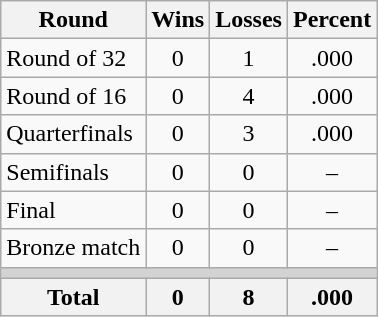<table class=wikitable>
<tr>
<th>Round</th>
<th>Wins</th>
<th>Losses</th>
<th>Percent</th>
</tr>
<tr align=center>
<td align=left>Round of 32</td>
<td>0</td>
<td>1</td>
<td>.000</td>
</tr>
<tr align=center>
<td align=left>Round of 16</td>
<td>0</td>
<td>4</td>
<td>.000</td>
</tr>
<tr align=center>
<td align=left>Quarterfinals</td>
<td>0</td>
<td>3</td>
<td>.000</td>
</tr>
<tr align=center>
<td align=left>Semifinals</td>
<td>0</td>
<td>0</td>
<td>–</td>
</tr>
<tr align=center>
<td align=left>Final</td>
<td>0</td>
<td>0</td>
<td>–</td>
</tr>
<tr align=center>
<td align=left>Bronze match</td>
<td>0</td>
<td>0</td>
<td>–</td>
</tr>
<tr>
<td colspan=4 bgcolor=lightgray></td>
</tr>
<tr>
<th>Total</th>
<th>0</th>
<th>8</th>
<th>.000</th>
</tr>
</table>
